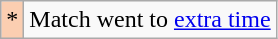<table class="wikitable">
<tr>
<td align=center style="background-color:#FBCEB1">*</td>
<td>Match went to <a href='#'>extra time</a></td>
</tr>
</table>
